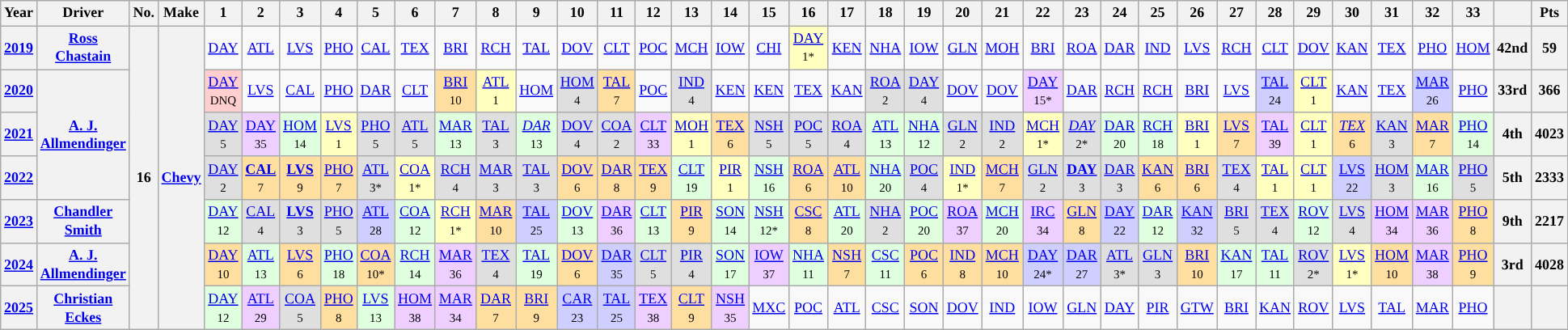<table class="wikitable" style="text-align:center; font-size:75%">
<tr>
<th>Year</th>
<th>Driver</th>
<th>No.</th>
<th>Make</th>
<th>1</th>
<th>2</th>
<th>3</th>
<th>4</th>
<th>5</th>
<th>6</th>
<th>7</th>
<th>8</th>
<th>9</th>
<th>10</th>
<th>11</th>
<th>12</th>
<th>13</th>
<th>14</th>
<th>15</th>
<th>16</th>
<th>17</th>
<th>18</th>
<th>19</th>
<th>20</th>
<th>21</th>
<th>22</th>
<th>23</th>
<th>24</th>
<th>25</th>
<th>26</th>
<th>27</th>
<th>28</th>
<th>29</th>
<th>30</th>
<th>31</th>
<th>32</th>
<th>33</th>
<th></th>
<th>Pts</th>
</tr>
<tr>
<th><a href='#'>2019</a></th>
<th><a href='#'>Ross Chastain</a></th>
<th rowspan="7">16</th>
<th rowspan="7"><a href='#'>Chevy</a></th>
<td><a href='#'>DAY</a></td>
<td><a href='#'>ATL</a></td>
<td><a href='#'>LVS</a></td>
<td><a href='#'>PHO</a></td>
<td><a href='#'>CAL</a></td>
<td><a href='#'>TEX</a></td>
<td><a href='#'>BRI</a></td>
<td><a href='#'>RCH</a></td>
<td><a href='#'>TAL</a></td>
<td><a href='#'>DOV</a></td>
<td><a href='#'>CLT</a></td>
<td><a href='#'>POC</a></td>
<td><a href='#'>MCH</a></td>
<td><a href='#'>IOW</a></td>
<td><a href='#'>CHI</a></td>
<td style="background:#FFFFBF;"><a href='#'>DAY</a><br><small>1*</small></td>
<td><a href='#'>KEN</a></td>
<td><a href='#'>NHA</a></td>
<td><a href='#'>IOW</a></td>
<td><a href='#'>GLN</a></td>
<td><a href='#'>MOH</a></td>
<td><a href='#'>BRI</a></td>
<td><a href='#'>ROA</a></td>
<td><a href='#'>DAR</a></td>
<td><a href='#'>IND</a></td>
<td><a href='#'>LVS</a></td>
<td><a href='#'>RCH</a></td>
<td><a href='#'>CLT</a></td>
<td><a href='#'>DOV</a></td>
<td><a href='#'>KAN</a></td>
<td><a href='#'>TEX</a></td>
<td><a href='#'>PHO</a></td>
<td><a href='#'>HOM</a></td>
<th>42nd</th>
<th>59</th>
</tr>
<tr>
<th><a href='#'>2020</a></th>
<th Rowspan=3><a href='#'>A. J. Allmendinger</a></th>
<td style="background:#FFCFCF;"><a href='#'>DAY</a><br><small>DNQ</small></td>
<td><a href='#'>LVS</a></td>
<td><a href='#'>CAL</a></td>
<td><a href='#'>PHO</a></td>
<td><a href='#'>DAR</a></td>
<td><a href='#'>CLT</a></td>
<td style="background:#FFDF9F;"><a href='#'>BRI</a><br><small>10</small></td>
<td style="background:#FFFFBF;"><a href='#'>ATL</a><br><small>1</small></td>
<td><a href='#'>HOM</a></td>
<td style="background:#DFDFDF;"><a href='#'>HOM</a><br><small>4</small></td>
<td style="background:#FFDF9F;"><a href='#'>TAL</a><br><small>7</small></td>
<td><a href='#'>POC</a></td>
<td style="background:#DFDFDF;"><a href='#'>IND</a><br><small>4</small></td>
<td><a href='#'>KEN</a></td>
<td><a href='#'>KEN</a></td>
<td><a href='#'>TEX</a></td>
<td><a href='#'>KAN</a></td>
<td style="background:#DFDFDF;"><a href='#'>ROA</a><br><small>2</small></td>
<td style="background:#DFDFDF;"><a href='#'>DAY</a><br><small>4</small></td>
<td><a href='#'>DOV</a></td>
<td><a href='#'>DOV</a></td>
<td style="background:#EFCFFF;"><a href='#'>DAY</a><br><small>15*</small></td>
<td><a href='#'>DAR</a></td>
<td><a href='#'>RCH</a></td>
<td><a href='#'>RCH</a></td>
<td><a href='#'>BRI</a></td>
<td><a href='#'>LVS</a></td>
<td style="background:#CFCFFF;"><a href='#'>TAL</a><br><small>24</small></td>
<td style="background:#FFFFBF;"><a href='#'>CLT</a><br><small>1</small></td>
<td><a href='#'>KAN</a></td>
<td><a href='#'>TEX</a></td>
<td style="background:#CFCFFF;"><a href='#'>MAR</a><br><small>26</small></td>
<td><a href='#'>PHO</a></td>
<th>33rd</th>
<th>366</th>
</tr>
<tr>
<th><a href='#'>2021</a></th>
<td style="background:#DFDFDF;"><a href='#'>DAY</a><br><small>5</small></td>
<td style="background:#EFCFFF;"><a href='#'>DAY</a><br><small>35</small></td>
<td style="background:#DFFFDF;"><a href='#'>HOM</a><br><small>14</small></td>
<td style="background:#FFFFBF;"><a href='#'>LVS</a><br><small>1</small></td>
<td style="background:#DFDFDF;"><a href='#'>PHO</a><br><small>5</small></td>
<td style="background:#DFDFDF;"><a href='#'>ATL</a><br><small>5</small></td>
<td style="background:#DFFFDF;"><a href='#'>MAR</a><br><small>13</small></td>
<td style="background:#DFDFDF;"><a href='#'>TAL</a><br><small>3</small></td>
<td style="background:#DFFFDF;"><em><a href='#'>DAR</a></em><br><small>13</small></td>
<td style="background:#DFDFDF;"><a href='#'>DOV</a><br><small>4</small></td>
<td style="background:#DFDFDF;"><a href='#'>COA</a><br><small>2</small></td>
<td style="background:#EFCFFF;"><a href='#'>CLT</a><br><small>33</small></td>
<td style="background:#FFFFBF;"><a href='#'>MOH</a> <br><small>1</small></td>
<td style="background:#FFDF9F;"><a href='#'>TEX</a><br><small>6</small></td>
<td style="background:#DFDFDF;"><a href='#'>NSH</a><br><small>5</small></td>
<td style="background:#DFDFDF;"><a href='#'>POC</a><br><small>5</small></td>
<td style="background:#DFDFDF;"><a href='#'>ROA</a><br><small>4</small></td>
<td style="background:#DFFFDF;"><a href='#'>ATL</a><br><small>13</small></td>
<td style="background:#DFFFDF;"><a href='#'>NHA</a><br><small>12</small></td>
<td style="background:#DFDFDF;"><a href='#'>GLN</a><br><small>2</small></td>
<td style="background:#DFDFDF;"><a href='#'>IND</a><br><small>2</small></td>
<td style="background:#FFFFBF"><a href='#'>MCH</a><br><small>1*</small></td>
<td style="background:#DFDFDF;"><em><a href='#'>DAY</a></em><br><small>2*</small></td>
<td style="background:#DFFFDF;"><a href='#'>DAR</a><br><small>20</small></td>
<td style="background:#DFFFDF;"><a href='#'>RCH</a><br><small>18</small></td>
<td style="background:#FFFFBF"><a href='#'>BRI</a><br><small>1</small></td>
<td style="background:#FFDF9F"><a href='#'>LVS</a><br><small>7</small></td>
<td style="background:#EFCFFF;"><a href='#'>TAL</a><br><small>39</small></td>
<td style="background:#FFFFBF;"><a href='#'>CLT</a><br><small>1</small></td>
<td style="background:#FFDF9F;"><em><a href='#'>TEX</a></em><br><small>6</small></td>
<td style="background:#DFDFDF"><a href='#'>KAN</a><br><small>3</small></td>
<td style="background:#FFDF9F;'"><a href='#'>MAR</a><br><small>7</small></td>
<td style="background:#DFFFDF;"><a href='#'>PHO</a><br><small>14</small></td>
<th>4th</th>
<th>4023</th>
</tr>
<tr>
<th><a href='#'>2022</a></th>
<td style="background:#DFDFDF;"><a href='#'>DAY</a><br><small>2</small></td>
<td style="background:#FFDF9F;"><strong><a href='#'>CAL</a></strong><br><small>7</small></td>
<td style="background:#FFDF9F;"><strong><a href='#'>LVS</a></strong><br><small>9</small></td>
<td style="background:#FFDF9F;"><a href='#'>PHO</a><br><small>7</small></td>
<td style="background:#DFDFDF;"><a href='#'>ATL</a><br><small>3*</small></td>
<td style="background:#FFFFBF;"><a href='#'>COA</a><br><small>1*</small></td>
<td style="background:#DFDFDF;"><a href='#'>RCH</a><br><small>4</small></td>
<td style="background:#DFDFDF;"><a href='#'>MAR</a><br><small>3</small></td>
<td style="background:#DFDFDF;"><a href='#'>TAL</a><br><small>3</small></td>
<td style="background:#FFDF9F;"><a href='#'>DOV</a><br><small>6</small></td>
<td style="background:#FFDF9F;"><a href='#'>DAR</a><br><small>8</small></td>
<td style="background:#FFDF9F;"><a href='#'>TEX</a><br><small>9</small></td>
<td style="background:#DFFFDF;"><a href='#'>CLT</a><br><small>19</small></td>
<td style="background:#FFFFBF;"><a href='#'>PIR</a><br><small>1</small></td>
<td style="background:#DFFFDF;"><a href='#'>NSH</a><br><small>16</small></td>
<td style="background:#FFDF9F;"><a href='#'>ROA</a><br><small>6</small></td>
<td style="background:#FFDF9F;"><a href='#'>ATL</a><br><small>10</small></td>
<td style="background:#DFFFDF;"><a href='#'>NHA</a><br><small>20</small></td>
<td style="background:#DFDFDF;"><a href='#'>POC</a><br><small>4</small></td>
<td style="background:#FFFFBF;"><a href='#'>IND</a><br><small>1*</small></td>
<td style="background:#FFDF9F;"><a href='#'>MCH</a> <br><small>7</small></td>
<td style="background:#DFDFDF;"><a href='#'>GLN</a> <br><small>2</small></td>
<td style="background:#DFDFDF;"><a href='#'><strong>DAY</strong></a> <br><small>3</small></td>
<td style="background:#DFDFDF;"><a href='#'>DAR</a><br><small>3</small></td>
<td style="background:#FFDF9F;"><a href='#'>KAN</a><br><small>6</small></td>
<td style="background:#FFDF9F;"><a href='#'>BRI</a><br><small>6</small></td>
<td style="background:#DFDFDF;"><a href='#'>TEX</a><br><small>4</small></td>
<td style="background:#FFFFBF;"><a href='#'>TAL</a><br><small>1</small></td>
<td style="background:#FFFFBF;"><a href='#'>CLT</a><br><small>1</small></td>
<td style="background:#CFCFFF;"><a href='#'>LVS</a><br><small>22</small></td>
<td style="background:#DFDFDF;"><a href='#'>HOM</a><br><small>3</small></td>
<td style="background:#DFFFDF;"><a href='#'>MAR</a><br><small>16</small></td>
<td style="background:#DFDFDF;"><a href='#'>PHO</a><br><small>5</small></td>
<th>5th</th>
<th>2333</th>
</tr>
<tr>
<th><a href='#'>2023</a></th>
<th><a href='#'>Chandler Smith</a></th>
<td style="background:#DFFFDF;"><a href='#'>DAY</a><br><small>12</small></td>
<td style="background:#DFDFDF;"><a href='#'>CAL</a><br><small>4</small></td>
<td style="background:#DFDFDF;"><a href='#'><strong>LVS</strong></a><br><small>3</small></td>
<td style="background:#DFDFDF;"><a href='#'>PHO</a><br><small>5</small></td>
<td style="background:#CFCFFF;"><a href='#'>ATL</a><br><small>28</small></td>
<td style="background:#DFFFDF;"><a href='#'>COA</a><br><small>12</small></td>
<td style="background:#FFFFBF;"><a href='#'>RCH</a><br><small>1*</small></td>
<td style="background:#FFDF9F;"><a href='#'>MAR</a><br><small>10</small></td>
<td style="background:#CFCFFF;"><a href='#'>TAL</a><br><small>25</small></td>
<td style="background:#DFFFDF;"><a href='#'>DOV</a><br><small>13</small></td>
<td style="background:#EFCFFF;"><a href='#'>DAR</a><br><small>36</small></td>
<td style="background:#DFFFDF;"><a href='#'>CLT</a><br><small>13</small></td>
<td style="background:#FFDF9F;"><a href='#'>PIR</a><br><small>9</small></td>
<td style="background:#DFFFDF;"><a href='#'>SON</a><br><small>14</small></td>
<td style="background:#DFFFDF;"><a href='#'>NSH</a><br><small>12*</small></td>
<td style="background:#FFDF9F;"><a href='#'>CSC</a><br><small>8</small></td>
<td style="background:#DFFFDF;"><a href='#'>ATL</a><br><small>20</small></td>
<td style="background:#DFDFDF;"><a href='#'>NHA</a><br><small>2</small></td>
<td style="background:#DFFFDF;"><a href='#'>POC</a><br><small>20</small></td>
<td style="background:#EFCFFF;"><a href='#'>ROA</a><br><small>37</small></td>
<td style="background:#DFFFDF;"><a href='#'>MCH</a><br><small>20</small></td>
<td style="background:#EFCFFF;"><a href='#'>IRC</a><br><small>34</small></td>
<td style="background:#FFDF9F;"><a href='#'>GLN</a><br><small>8</small></td>
<td style="background:#CFCFFF;"><a href='#'>DAY</a><br><small>22</small></td>
<td style="background:#DFFFDF;"><a href='#'>DAR</a><br><small>12</small></td>
<td style="background:#CFCFFF;"><a href='#'>KAN</a><br><small>32</small></td>
<td style="background:#DFDFDF;"><a href='#'>BRI</a><br><small>5</small></td>
<td style="background:#DFDFDF;"><a href='#'>TEX</a><br><small>4</small></td>
<td style="background:#DFFFDF;"><a href='#'>ROV</a><br><small>12</small></td>
<td style="background:#DFDFDF;"><a href='#'>LVS</a><br><small>4</small></td>
<td style="background:#EFCFFF;"><a href='#'>HOM</a><br><small>34</small></td>
<td style="background:#EFCFFF;"><a href='#'>MAR</a><br><small>36</small></td>
<td style="background:#FFDF9F;"><a href='#'>PHO</a><br><small>8</small></td>
<th>9th</th>
<th>2217</th>
</tr>
<tr>
<th><a href='#'>2024</a></th>
<th><a href='#'>A. J. Allmendinger</a></th>
<td style="background:#FFDF9F;"><a href='#'>DAY</a><br><small>10</small></td>
<td style="background:#DFFFDF;"><a href='#'>ATL</a> <br><small>13</small></td>
<td style="background:#FFDF9F;"><a href='#'>LVS</a><br><small>6</small></td>
<td style="background:#DFFFDF;"><a href='#'>PHO</a><br><small>18</small></td>
<td style="background:#FFDF9F;"><a href='#'>COA</a><br><small>10*</small></td>
<td style="background:#DFFFDF;"><a href='#'>RCH</a><br><small>14</small></td>
<td style="background:#EFCFFF;"><a href='#'>MAR</a><br><small>36</small></td>
<td style="background:#DFDFDF;"><a href='#'>TEX</a><br><small>4</small></td>
<td style="background:#DFFFDF;"><a href='#'>TAL</a><br><small>19</small></td>
<td style="background:#FFDF9F;"><a href='#'>DOV</a><br><small>6</small></td>
<td style="background:#CFCFFF;"><a href='#'>DAR</a><br><small>35</small></td>
<td style="background:#DFDFDF;"><a href='#'>CLT</a><br><small>5</small></td>
<td style="background:#DFDFDF;"><a href='#'>PIR</a><br><small>4</small></td>
<td style="background:#DFFFDF;"><a href='#'>SON</a><br><small>17</small></td>
<td style="background:#EFCFFF;"><a href='#'>IOW</a><br><small>37</small></td>
<td style="background:#DFFFDF;"><a href='#'>NHA</a><br><small>11</small></td>
<td style="background:#FFDF9F;"><a href='#'>NSH</a><br><small>7</small></td>
<td style="background:#DFFFDF;"><a href='#'>CSC</a><br><small>11</small></td>
<td style="background:#FFDF9F;"><a href='#'>POC</a><br><small>6</small></td>
<td style="background:#FFDF9F;"><a href='#'>IND</a><br><small>8</small></td>
<td style="background:#FFDF9F;"><a href='#'>MCH</a><br><small>10</small></td>
<td style="background:#CFCFFF;"><a href='#'>DAY</a><br><small>24*</small></td>
<td style="background:#CFCFFF;"><a href='#'>DAR</a><br><small>27</small></td>
<td style="background:#DFDFDF;"><a href='#'>ATL</a><br><small>3*</small></td>
<td style="background:#DFDFDF;"><a href='#'>GLN</a><br><small>3</small></td>
<td style="background:#FFDF9F;"><a href='#'>BRI</a><br><small>10</small></td>
<td style="background:#DFFFDF;"><a href='#'>KAN</a><br><small>17</small></td>
<td style="background:#DFFFDF;"><a href='#'>TAL</a><br><small>11</small></td>
<td style="background:#DFDFDF;"><a href='#'>ROV</a><br><small>2*</small></td>
<td style="background:#FFFFBF;"><a href='#'>LVS</a><br><small>1*</small></td>
<td style="background:#FFDF9F;"><a href='#'>HOM</a><br><small>10</small></td>
<td style="background:#EFCFFF;"><a href='#'>MAR</a><br><small>38</small></td>
<td style="background:#FFDF9F;"><a href='#'>PHO</a><br><small>9</small></td>
<th>3rd</th>
<th>4028</th>
</tr>
<tr>
<th><a href='#'>2025</a></th>
<th><a href='#'>Christian Eckes</a></th>
<td style="background:#DFFFDF;"><a href='#'>DAY</a><br><small>12</small></td>
<td style="background:#EFCFFF;"><a href='#'>ATL</a><br><small>29</small></td>
<td style="background:#DFDFDF;"><a href='#'>COA</a><br><small>5</small></td>
<td style="background:#FFDF9F;"><a href='#'>PHO</a><br><small>8</small></td>
<td style="background:#DFFFDF;"><a href='#'>LVS</a><br><small>13</small></td>
<td style="background:#EFCFFF;"><a href='#'>HOM</a><br><small>38</small></td>
<td style="background:#EFCFFF;"><a href='#'>MAR</a><br><small>34</small></td>
<td style="background:#FFDF9F;"><a href='#'>DAR</a><br><small>7</small></td>
<td style="background:#FFDF9F;"><a href='#'>BRI</a><br><small>9</small></td>
<td style="background:#CFCFFF;"><a href='#'>CAR</a><br><small>23</small></td>
<td style="background:#CFCFFF;"><a href='#'>TAL</a><br><small>25</small></td>
<td style="background:#EFCFFF;"><a href='#'>TEX</a><br><small>38</small></td>
<td style="background:#FFDF9F;"><a href='#'>CLT</a><br><small>9</small></td>
<td style="background:#EFCFFF;"><a href='#'>NSH</a><br><small>35</small></td>
<td><a href='#'>MXC</a></td>
<td><a href='#'>POC</a></td>
<td><a href='#'>ATL</a></td>
<td><a href='#'>CSC</a></td>
<td><a href='#'>SON</a></td>
<td><a href='#'>DOV</a></td>
<td><a href='#'>IND</a></td>
<td><a href='#'>IOW</a></td>
<td><a href='#'>GLN</a></td>
<td><a href='#'>DAY</a></td>
<td><a href='#'>PIR</a></td>
<td><a href='#'>GTW</a></td>
<td><a href='#'>BRI</a></td>
<td><a href='#'>KAN</a></td>
<td><a href='#'>ROV</a></td>
<td><a href='#'>LVS</a></td>
<td><a href='#'>TAL</a></td>
<td><a href='#'>MAR</a></td>
<td><a href='#'>PHO</a></td>
<th></th>
<th></th>
</tr>
</table>
